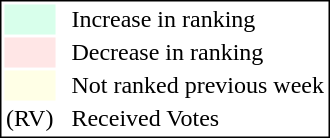<table style="border:1px solid black;">
<tr>
<td style="background:#D8FFEB; width:20px;"></td>
<td> </td>
<td>Increase in ranking</td>
</tr>
<tr>
<td style="background:#FFE6E6; width:20px;"></td>
<td> </td>
<td>Decrease in ranking</td>
</tr>
<tr>
<td style="background:#FFFFE6; width:20px;"></td>
<td> </td>
<td>Not ranked previous week</td>
</tr>
<tr>
<td>(RV)</td>
<td> </td>
<td>Received Votes</td>
</tr>
</table>
